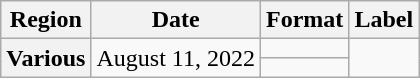<table class="wikitable plainrowheaders">
<tr>
<th>Region</th>
<th>Date</th>
<th>Format</th>
<th>Label</th>
</tr>
<tr>
<th rowspan="2" scope="row">Various</th>
<td rowspan="2">August 11, 2022</td>
<td></td>
<td rowspan="2"></td>
</tr>
<tr>
<td></td>
</tr>
</table>
